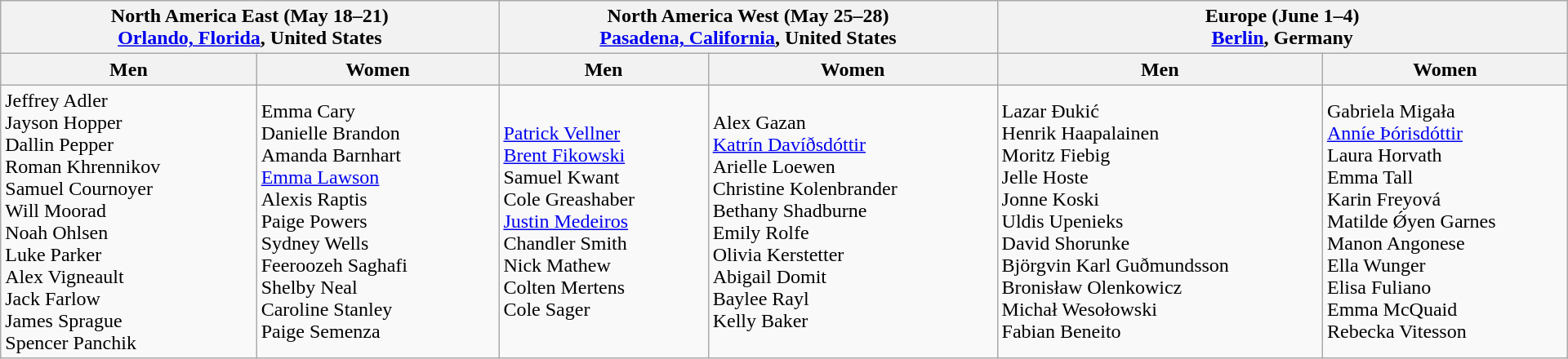<table class="wikitable" style=width:80em>
<tr>
<th colspan="2" style="width: 18em;">North America East (May 18–21)<br> <a href='#'>Orlando, Florida</a>, United States</th>
<th colspan="2" style="width: 18em;">North America West (May 25–28) <br><a href='#'>Pasadena, California</a>, United States</th>
<th colspan="2" style="width: 18em;">Europe (June 1–4)<br> <a href='#'>Berlin</a>, Germany</th>
</tr>
<tr>
<th><strong>Men</strong></th>
<th><strong>Women</strong></th>
<th><strong>Men</strong></th>
<th><strong>Women</strong></th>
<th><strong>Men</strong></th>
<th><strong>Women</strong></th>
</tr>
<tr>
<td> Jeffrey Adler<br> Jayson Hopper<br> Dallin Pepper<br> Roman Khrennikov <br> Samuel Cournoyer<br> Will Moorad<br> Noah Ohlsen<br>  Luke Parker<br> Alex Vigneault<br> Jack Farlow<br> James Sprague<br>Spencer Panchik</td>
<td> Emma Cary<br> Danielle Brandon<br> Amanda Barnhart<br> <a href='#'>Emma Lawson</a><br> Alexis Raptis<br> Paige Powers<br> Sydney Wells<br> Feeroozeh Saghafi<br> Shelby Neal<br> Caroline Stanley<br> Paige Semenza</td>
<td> <a href='#'>Patrick Vellner</a><br> <a href='#'>Brent Fikowski</a><br> Samuel Kwant<br> Cole Greashaber<br> <a href='#'>Justin Medeiros</a><br> Chandler Smith<br> Nick Mathew<br> Colten Mertens<br> Cole Sager</td>
<td> Alex Gazan<br> <a href='#'>Katrín Davíðsdóttir</a><br> Arielle Loewen<br> Christine Kolenbrander<br> Bethany Shadburne<br> Emily Rolfe<br> Olivia Kerstetter<br> Abigail Domit<br> Baylee Rayl<br> Kelly Baker</td>
<td> Lazar Đukić<br> Henrik Haapalainen<br> Moritz Fiebig<br> Jelle Hoste<br> Jonne Koski<br> Uldis Upenieks<br> David Shorunke<br> Björgvin Karl Guðmundsson<br> Bronisław Olenkowicz<br> Michał Wesołowski<br> Fabian Beneito</td>
<td> Gabriela Migała<br> <a href='#'>Anníe Þórisdóttir</a><br> Laura Horvath<br> Emma Tall<br> Karin Freyová<br> Matilde Ǿyen Garnes<br> Manon Angonese<br> Ella Wunger<br> Elisa Fuliano<br> Emma McQuaid<br> Rebecka Vitesson</td>
</tr>
</table>
